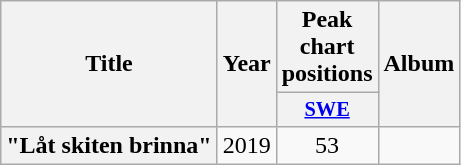<table class="wikitable plainrowheaders" style="text-align:center;">
<tr>
<th scope="col" rowspan="2">Title</th>
<th scope="col" rowspan="2">Year</th>
<th scope="col" colspan="1">Peak chart positions</th>
<th scope="col" rowspan="2">Album</th>
</tr>
<tr>
<th scope="col" style="width:3em;font-size:85%;"><a href='#'>SWE</a><br></th>
</tr>
<tr>
<th scope="row">"Låt skiten brinna"</th>
<td>2019</td>
<td>53</td>
<td></td>
</tr>
</table>
